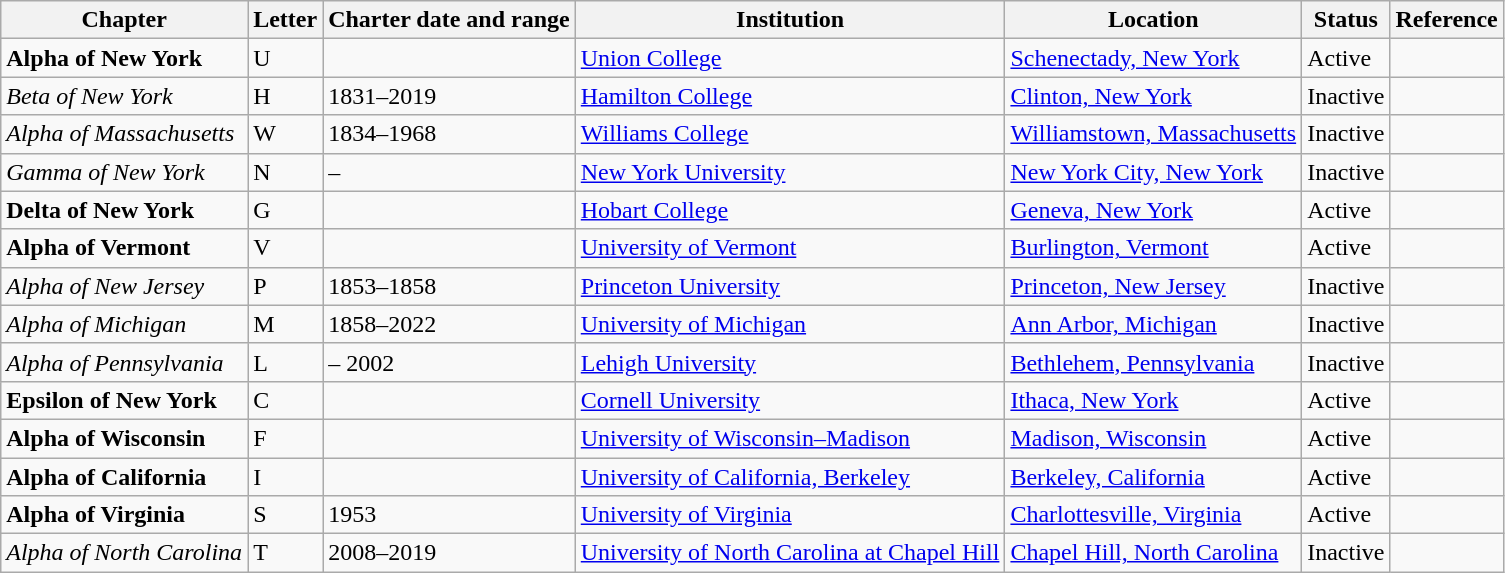<table class="wikitable sortable">
<tr>
<th>Chapter</th>
<th>Letter</th>
<th>Charter date and range</th>
<th>Institution</th>
<th>Location</th>
<th>Status</th>
<th>Reference</th>
</tr>
<tr>
<td><strong>Alpha of New York</strong></td>
<td>U</td>
<td></td>
<td><a href='#'>Union College</a></td>
<td><a href='#'>Schenectady, New York</a></td>
<td>Active</td>
<td></td>
</tr>
<tr>
<td><em>Beta of New York</em></td>
<td>H</td>
<td>1831–2019</td>
<td><a href='#'>Hamilton College</a></td>
<td><a href='#'>Clinton, New York</a></td>
<td>Inactive</td>
<td></td>
</tr>
<tr>
<td><em>Alpha of Massachusetts</em></td>
<td>W</td>
<td>1834–1968</td>
<td><a href='#'>Williams College</a></td>
<td><a href='#'>Williamstown, Massachusetts</a></td>
<td>Inactive</td>
<td></td>
</tr>
<tr>
<td><em>Gamma of New York</em></td>
<td>N</td>
<td>–</td>
<td><a href='#'>New York University</a></td>
<td><a href='#'>New York City, New York</a></td>
<td>Inactive</td>
<td></td>
</tr>
<tr>
<td><strong>Delta of New York</strong></td>
<td>G</td>
<td></td>
<td><a href='#'>Hobart College</a></td>
<td><a href='#'>Geneva, New York</a></td>
<td>Active</td>
<td></td>
</tr>
<tr>
<td><strong>Alpha of Vermont</strong></td>
<td>V</td>
<td></td>
<td><a href='#'>University of Vermont</a></td>
<td><a href='#'>Burlington, Vermont</a></td>
<td>Active</td>
<td></td>
</tr>
<tr>
<td><em>Alpha of New Jersey</em></td>
<td>P</td>
<td>1853–1858</td>
<td><a href='#'>Princeton University</a></td>
<td><a href='#'>Princeton, New Jersey</a></td>
<td>Inactive</td>
<td></td>
</tr>
<tr>
<td><em>Alpha of Michigan</em></td>
<td>M</td>
<td>1858–2022</td>
<td><a href='#'>University of Michigan</a></td>
<td><a href='#'>Ann Arbor, Michigan</a></td>
<td>Inactive</td>
<td></td>
</tr>
<tr>
<td><em>Alpha of Pennsylvania</em></td>
<td>L</td>
<td> – 2002</td>
<td><a href='#'>Lehigh University</a></td>
<td><a href='#'>Bethlehem, Pennsylvania</a></td>
<td>Inactive</td>
<td></td>
</tr>
<tr>
<td><strong>Epsilon of New York</strong></td>
<td>C</td>
<td></td>
<td><a href='#'>Cornell University</a></td>
<td><a href='#'>Ithaca, New York</a></td>
<td>Active</td>
<td></td>
</tr>
<tr>
<td><strong>Alpha of Wisconsin</strong></td>
<td>F</td>
<td></td>
<td><a href='#'>University of Wisconsin–Madison</a></td>
<td><a href='#'>Madison, Wisconsin</a></td>
<td>Active</td>
<td></td>
</tr>
<tr>
<td><strong>Alpha of California</strong></td>
<td>I</td>
<td></td>
<td><a href='#'>University of California, Berkeley</a></td>
<td><a href='#'>Berkeley, California</a></td>
<td>Active</td>
<td></td>
</tr>
<tr>
<td><strong>Alpha of Virginia</strong></td>
<td>S</td>
<td>1953</td>
<td><a href='#'>University of Virginia</a></td>
<td><a href='#'>Charlottesville, Virginia</a></td>
<td>Active</td>
<td></td>
</tr>
<tr>
<td><em>Alpha of North Carolina</em></td>
<td>T</td>
<td>2008–2019</td>
<td><a href='#'>University of North Carolina at Chapel Hill</a></td>
<td><a href='#'>Chapel Hill, North Carolina</a></td>
<td>Inactive</td>
<td></td>
</tr>
</table>
